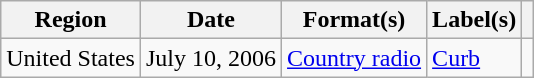<table class="wikitable">
<tr>
<th>Region</th>
<th>Date</th>
<th>Format(s)</th>
<th>Label(s)</th>
<th></th>
</tr>
<tr>
<td>United States</td>
<td>July 10, 2006</td>
<td><a href='#'>Country radio</a></td>
<td><a href='#'>Curb</a></td>
<td></td>
</tr>
</table>
